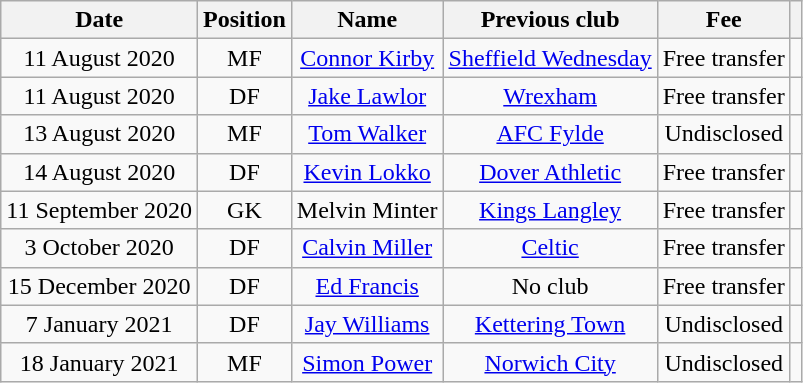<table class="wikitable" style="text-align:center;">
<tr>
<th>Date</th>
<th>Position</th>
<th>Name</th>
<th>Previous club</th>
<th>Fee</th>
<th></th>
</tr>
<tr>
<td>11 August 2020</td>
<td>MF</td>
<td><a href='#'>Connor Kirby</a></td>
<td><a href='#'>Sheffield Wednesday</a></td>
<td>Free transfer</td>
<td></td>
</tr>
<tr>
<td>11 August 2020</td>
<td>DF</td>
<td><a href='#'>Jake Lawlor</a></td>
<td> <a href='#'>Wrexham</a></td>
<td>Free transfer</td>
<td></td>
</tr>
<tr>
<td>13 August 2020</td>
<td>MF</td>
<td><a href='#'>Tom Walker</a></td>
<td><a href='#'>AFC Fylde</a></td>
<td>Undisclosed</td>
<td></td>
</tr>
<tr>
<td>14 August 2020</td>
<td>DF</td>
<td><a href='#'>Kevin Lokko</a></td>
<td><a href='#'>Dover Athletic</a></td>
<td>Free transfer</td>
<td></td>
</tr>
<tr>
<td>11 September 2020</td>
<td>GK</td>
<td>Melvin Minter</td>
<td><a href='#'>Kings Langley</a></td>
<td>Free transfer</td>
<td></td>
</tr>
<tr>
<td>3 October 2020</td>
<td>DF</td>
<td><a href='#'>Calvin Miller</a></td>
<td> <a href='#'>Celtic</a></td>
<td>Free transfer</td>
<td></td>
</tr>
<tr>
<td>15 December 2020</td>
<td>DF</td>
<td><a href='#'>Ed Francis</a></td>
<td>No club</td>
<td>Free transfer</td>
<td></td>
</tr>
<tr>
<td>7 January 2021</td>
<td>DF</td>
<td><a href='#'>Jay Williams</a></td>
<td><a href='#'>Kettering Town</a></td>
<td>Undisclosed</td>
<td></td>
</tr>
<tr>
<td>18 January 2021</td>
<td>MF</td>
<td><a href='#'>Simon Power</a></td>
<td><a href='#'>Norwich City</a></td>
<td>Undisclosed</td>
<td></td>
</tr>
</table>
